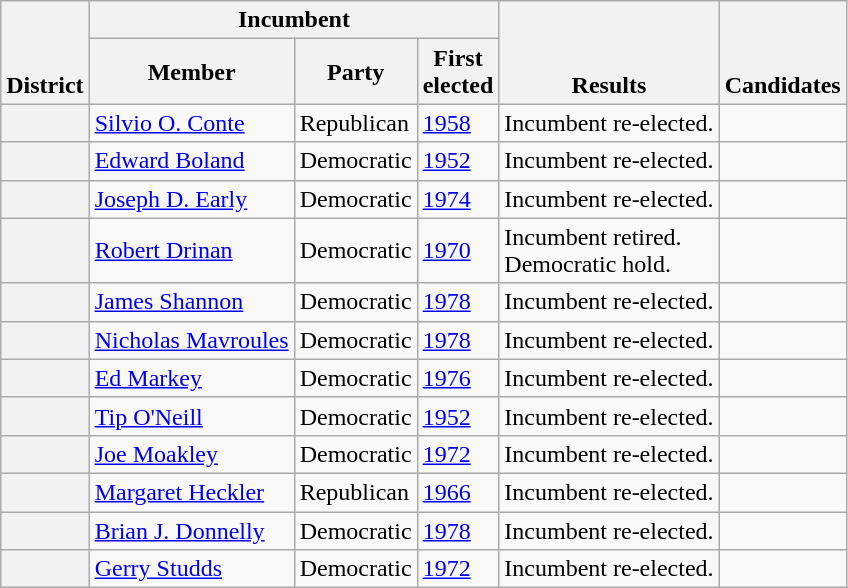<table class=wikitable>
<tr valign=bottom>
<th rowspan=2>District</th>
<th colspan=3>Incumbent</th>
<th rowspan=2>Results</th>
<th rowspan=2>Candidates</th>
</tr>
<tr>
<th>Member</th>
<th>Party</th>
<th>First<br>elected</th>
</tr>
<tr>
<th></th>
<td><a href='#'>Silvio O. Conte</a></td>
<td>Republican</td>
<td><a href='#'>1958</a></td>
<td>Incumbent re-elected.</td>
<td nowrap></td>
</tr>
<tr>
<th></th>
<td><a href='#'>Edward Boland</a></td>
<td>Democratic</td>
<td><a href='#'>1952</a></td>
<td>Incumbent re-elected.</td>
<td nowrap></td>
</tr>
<tr>
<th></th>
<td><a href='#'>Joseph D. Early</a></td>
<td>Democratic</td>
<td><a href='#'>1974</a></td>
<td>Incumbent re-elected.</td>
<td nowrap></td>
</tr>
<tr>
<th></th>
<td><a href='#'>Robert Drinan</a></td>
<td>Democratic</td>
<td><a href='#'>1970</a></td>
<td>Incumbent retired.<br>Democratic hold.</td>
<td nowrap></td>
</tr>
<tr>
<th></th>
<td><a href='#'>James Shannon</a></td>
<td>Democratic</td>
<td><a href='#'>1978</a></td>
<td>Incumbent re-elected.</td>
<td nowrap></td>
</tr>
<tr>
<th></th>
<td><a href='#'>Nicholas Mavroules</a></td>
<td>Democratic</td>
<td><a href='#'>1978</a></td>
<td>Incumbent re-elected.</td>
<td nowrap></td>
</tr>
<tr>
<th></th>
<td><a href='#'>Ed Markey</a></td>
<td>Democratic</td>
<td><a href='#'>1976</a></td>
<td>Incumbent re-elected.</td>
<td nowrap></td>
</tr>
<tr>
<th></th>
<td><a href='#'>Tip O'Neill</a></td>
<td>Democratic</td>
<td><a href='#'>1952</a></td>
<td>Incumbent re-elected.</td>
<td nowrap></td>
</tr>
<tr>
<th></th>
<td><a href='#'>Joe Moakley</a></td>
<td>Democratic</td>
<td><a href='#'>1972</a></td>
<td>Incumbent re-elected.</td>
<td nowrap></td>
</tr>
<tr>
<th></th>
<td><a href='#'>Margaret Heckler</a></td>
<td>Republican</td>
<td><a href='#'>1966</a></td>
<td>Incumbent re-elected.</td>
<td nowrap></td>
</tr>
<tr>
<th></th>
<td><a href='#'>Brian J. Donnelly</a></td>
<td>Democratic</td>
<td><a href='#'>1978</a></td>
<td>Incumbent re-elected.</td>
<td nowrap></td>
</tr>
<tr>
<th></th>
<td><a href='#'>Gerry Studds</a></td>
<td>Democratic</td>
<td><a href='#'>1972</a></td>
<td>Incumbent re-elected.</td>
<td nowrap></td>
</tr>
</table>
